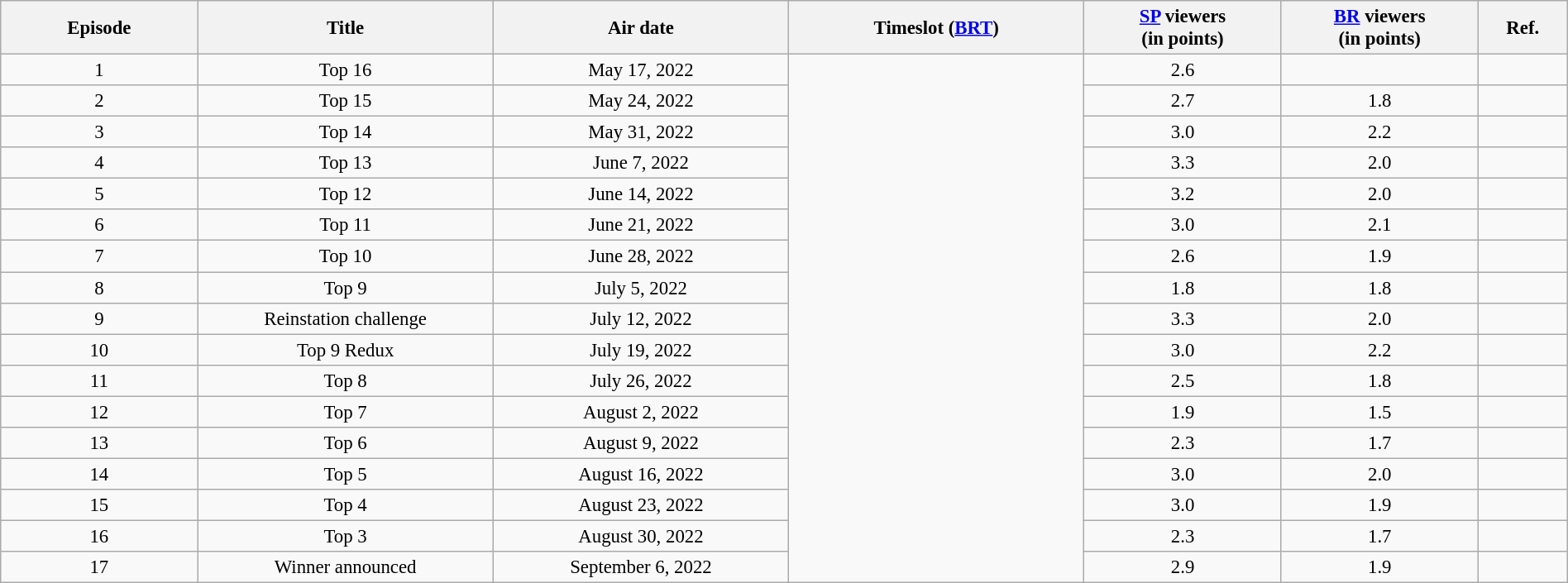<table class="wikitable sortable" style="text-align:center; font-size:95%; width:100%">
<tr>
<th width="05.0%">Episode</th>
<th width="07.5%">Title</th>
<th width="07.5%">Air date</th>
<th width="07.5%">Timeslot (<a href='#'>BRT</a>)</th>
<th width="05.0%"><a href='#'>SP</a> viewers<br>(in points)</th>
<th width="05.0%"><a href='#'>BR</a> viewers<br>(in points)</th>
<th width="02.0%">Ref.</th>
</tr>
<tr>
<td>1</td>
<td>Top 16</td>
<td>May 17, 2022</td>
<td rowspan="17"></td>
<td>2.6</td>
<td></td>
<td></td>
</tr>
<tr>
<td>2</td>
<td>Top 15</td>
<td>May 24, 2022</td>
<td>2.7</td>
<td>1.8</td>
<td></td>
</tr>
<tr>
<td>3</td>
<td>Top 14</td>
<td>May 31, 2022</td>
<td>3.0</td>
<td>2.2</td>
<td></td>
</tr>
<tr>
<td>4</td>
<td>Top 13</td>
<td>June 7, 2022</td>
<td>3.3</td>
<td>2.0</td>
<td></td>
</tr>
<tr>
<td>5</td>
<td>Top 12</td>
<td>June 14, 2022</td>
<td>3.2</td>
<td>2.0</td>
<td></td>
</tr>
<tr>
<td>6</td>
<td>Top 11</td>
<td>June 21, 2022</td>
<td>3.0</td>
<td>2.1</td>
<td></td>
</tr>
<tr>
<td>7</td>
<td>Top 10</td>
<td>June 28, 2022</td>
<td>2.6</td>
<td>1.9</td>
<td></td>
</tr>
<tr>
<td>8</td>
<td>Top 9</td>
<td>July 5, 2022</td>
<td>1.8</td>
<td>1.8</td>
<td></td>
</tr>
<tr>
<td>9</td>
<td>Reinstation challenge</td>
<td>July 12, 2022</td>
<td>3.3</td>
<td>2.0</td>
<td></td>
</tr>
<tr>
<td>10</td>
<td>Top 9 Redux</td>
<td>July 19, 2022</td>
<td>3.0</td>
<td>2.2</td>
<td></td>
</tr>
<tr>
<td>11</td>
<td>Top 8</td>
<td>July 26, 2022</td>
<td>2.5</td>
<td>1.8</td>
<td></td>
</tr>
<tr>
<td>12</td>
<td>Top 7</td>
<td>August 2, 2022</td>
<td>1.9</td>
<td>1.5</td>
<td></td>
</tr>
<tr>
<td>13</td>
<td>Top 6</td>
<td>August 9, 2022</td>
<td>2.3</td>
<td>1.7</td>
<td></td>
</tr>
<tr>
<td>14</td>
<td>Top 5</td>
<td>August 16, 2022</td>
<td>3.0</td>
<td>2.0</td>
<td></td>
</tr>
<tr>
<td>15</td>
<td>Top 4</td>
<td>August 23, 2022</td>
<td>3.0</td>
<td>1.9</td>
<td></td>
</tr>
<tr>
<td>16</td>
<td>Top 3</td>
<td>August 30, 2022</td>
<td>2.3</td>
<td>1.7</td>
<td></td>
</tr>
<tr>
<td>17</td>
<td>Winner announced</td>
<td>September 6, 2022</td>
<td>2.9</td>
<td>1.9</td>
<td></td>
</tr>
</table>
